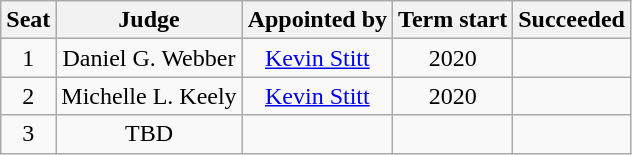<table class="wikitable sortable" style="text-align:center">
<tr>
<th>Seat</th>
<th>Judge</th>
<th>Appointed by</th>
<th>Term start</th>
<th>Succeeded</th>
</tr>
<tr>
<td>1</td>
<td>Daniel G. Webber</td>
<td><a href='#'>Kevin Stitt</a></td>
<td>2020</td>
<td></td>
</tr>
<tr>
<td>2</td>
<td>Michelle L. Keely</td>
<td><a href='#'>Kevin Stitt</a></td>
<td>2020</td>
<td></td>
</tr>
<tr>
<td>3</td>
<td>TBD</td>
<td></td>
<td></td>
<td></td>
</tr>
</table>
